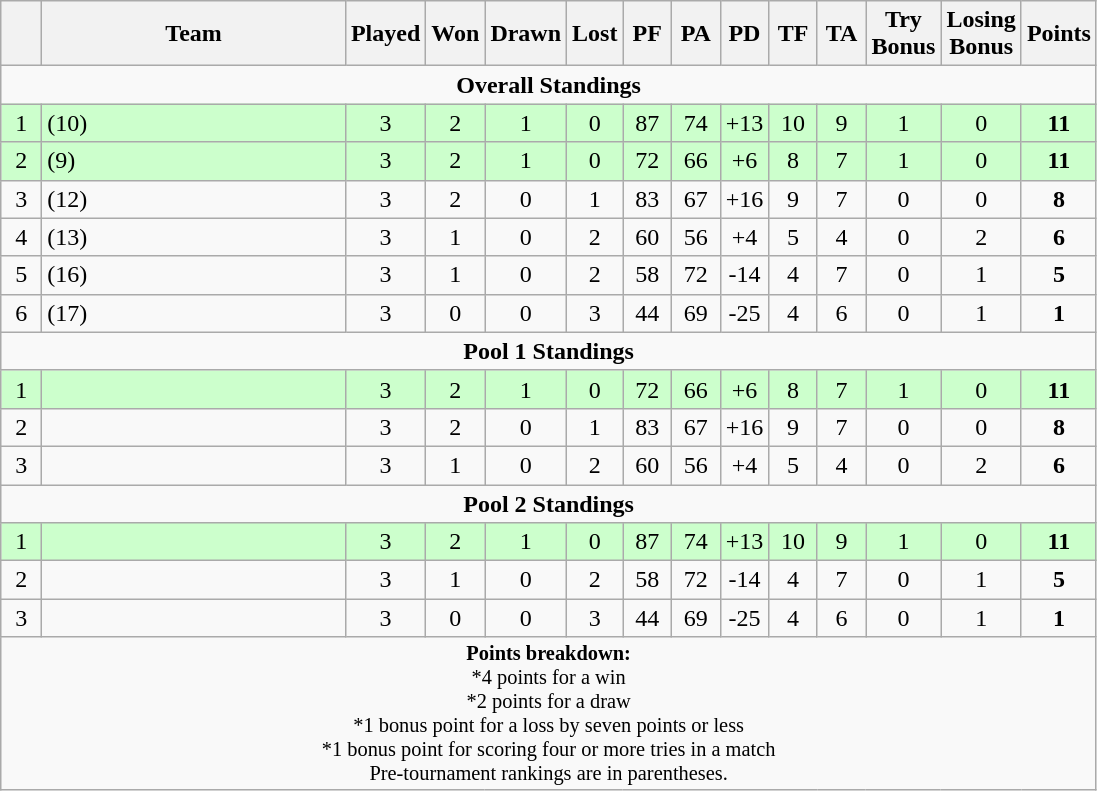<table class="wikitable" style="text-align: center;">
<tr>
<th bgcolor="#efefef" width="20"></th>
<th bgcolor="#efefef" width="195">Team</th>
<th bgcolor="#efefef" width="25">Played</th>
<th bgcolor="#efefef" width="25">Won</th>
<th bgcolor="#efefef" width="25">Drawn</th>
<th bgcolor="#efefef" width="25">Lost</th>
<th bgcolor="#efefef" width="25">PF</th>
<th bgcolor="#efefef" width="25">PA</th>
<th bgcolor="#efefef" width="25">PD</th>
<th bgcolor="#efefef" width="25">TF</th>
<th bgcolor="#efefef" width="25">TA</th>
<th bgcolor="#efefef" width="25">Try Bonus</th>
<th bgcolor="#efefef" width="25">Losing Bonus</th>
<th bgcolor="#efefef" width="25">Points</th>
</tr>
<tr>
<td colspan=14><strong>Overall Standings</strong><br></td>
</tr>
<tr align=center bgcolor="#ccffcc">
<td>1</td>
<td align=left> (10)</td>
<td>3</td>
<td>2</td>
<td>1</td>
<td>0</td>
<td>87</td>
<td>74</td>
<td>+13</td>
<td>10</td>
<td>9</td>
<td>1</td>
<td>0</td>
<td><strong>11</strong></td>
</tr>
<tr align=center bgcolor="#ccffcc">
<td>2</td>
<td align=left> (9)</td>
<td>3</td>
<td>2</td>
<td>1</td>
<td>0</td>
<td>72</td>
<td>66</td>
<td>+6</td>
<td>8</td>
<td>7</td>
<td>1</td>
<td>0</td>
<td><strong>11</strong></td>
</tr>
<tr align=center>
<td>3</td>
<td align=left> (12)</td>
<td>3</td>
<td>2</td>
<td>0</td>
<td>1</td>
<td>83</td>
<td>67</td>
<td>+16</td>
<td>9</td>
<td>7</td>
<td>0</td>
<td>0</td>
<td><strong>8</strong></td>
</tr>
<tr align=center>
<td>4</td>
<td align=left> (13)</td>
<td>3</td>
<td>1</td>
<td>0</td>
<td>2</td>
<td>60</td>
<td>56</td>
<td>+4</td>
<td>5</td>
<td>4</td>
<td>0</td>
<td>2</td>
<td><strong>6</strong></td>
</tr>
<tr align=center>
<td>5</td>
<td align=left> (16)</td>
<td>3</td>
<td>1</td>
<td>0</td>
<td>2</td>
<td>58</td>
<td>72</td>
<td>-14</td>
<td>4</td>
<td>7</td>
<td>0</td>
<td>1</td>
<td><strong>5</strong></td>
</tr>
<tr align=center>
<td>6</td>
<td align=left> (17)</td>
<td>3</td>
<td>0</td>
<td>0</td>
<td>3</td>
<td>44</td>
<td>69</td>
<td>-25</td>
<td>4</td>
<td>6</td>
<td>0</td>
<td>1</td>
<td><strong>1</strong></td>
</tr>
<tr align=center>
<td colspan=14><strong>Pool 1 Standings</strong><br></td>
</tr>
<tr align=center bgcolor="#ccffcc">
<td>1</td>
<td align=left></td>
<td>3</td>
<td>2</td>
<td>1</td>
<td>0</td>
<td>72</td>
<td>66</td>
<td>+6</td>
<td>8</td>
<td>7</td>
<td>1</td>
<td>0</td>
<td><strong>11</strong></td>
</tr>
<tr align=center>
<td>2</td>
<td align=left></td>
<td>3</td>
<td>2</td>
<td>0</td>
<td>1</td>
<td>83</td>
<td>67</td>
<td>+16</td>
<td>9</td>
<td>7</td>
<td>0</td>
<td>0</td>
<td><strong>8</strong></td>
</tr>
<tr align=center>
<td>3</td>
<td align=left></td>
<td>3</td>
<td>1</td>
<td>0</td>
<td>2</td>
<td>60</td>
<td>56</td>
<td>+4</td>
<td>5</td>
<td>4</td>
<td>0</td>
<td>2</td>
<td><strong>6</strong></td>
</tr>
<tr>
<td colspan=14><strong>Pool 2 Standings</strong><br></td>
</tr>
<tr align=center bgcolor="#ccffcc">
<td>1</td>
<td align=left></td>
<td>3</td>
<td>2</td>
<td>1</td>
<td>0</td>
<td>87</td>
<td>74</td>
<td>+13</td>
<td>10</td>
<td>9</td>
<td>1</td>
<td>0</td>
<td><strong>11</strong></td>
</tr>
<tr align=center>
<td>2</td>
<td align=left></td>
<td>3</td>
<td>1</td>
<td>0</td>
<td>2</td>
<td>58</td>
<td>72</td>
<td>-14</td>
<td>4</td>
<td>7</td>
<td>0</td>
<td>1</td>
<td><strong>5</strong></td>
</tr>
<tr align=center>
<td>3</td>
<td align=left></td>
<td>3</td>
<td>0</td>
<td>0</td>
<td>3</td>
<td>44</td>
<td>69</td>
<td>-25</td>
<td>4</td>
<td>6</td>
<td>0</td>
<td>1</td>
<td><strong>1</strong></td>
</tr>
<tr |align=left|>
<td colspan="14" style="border:0px;font-size:85%;"><strong>Points breakdown:</strong><br>*4 points for a win<br>*2 points for a draw<br>*1 bonus point for a loss by seven points or less<br>*1 bonus point for scoring four or more tries in a match<br>Pre-tournament rankings are in parentheses.</td>
</tr>
</table>
